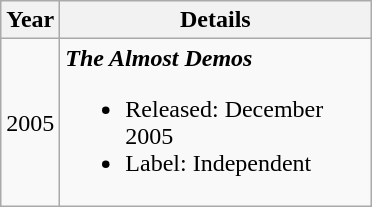<table class="wikitable">
<tr>
<th>Year</th>
<th style="width:200px;">Details</th>
</tr>
<tr>
<td>2005</td>
<td><strong><em>The Almost Demos</em></strong><br><ul><li>Released: December 2005</li><li>Label: Independent</li></ul></td>
</tr>
</table>
